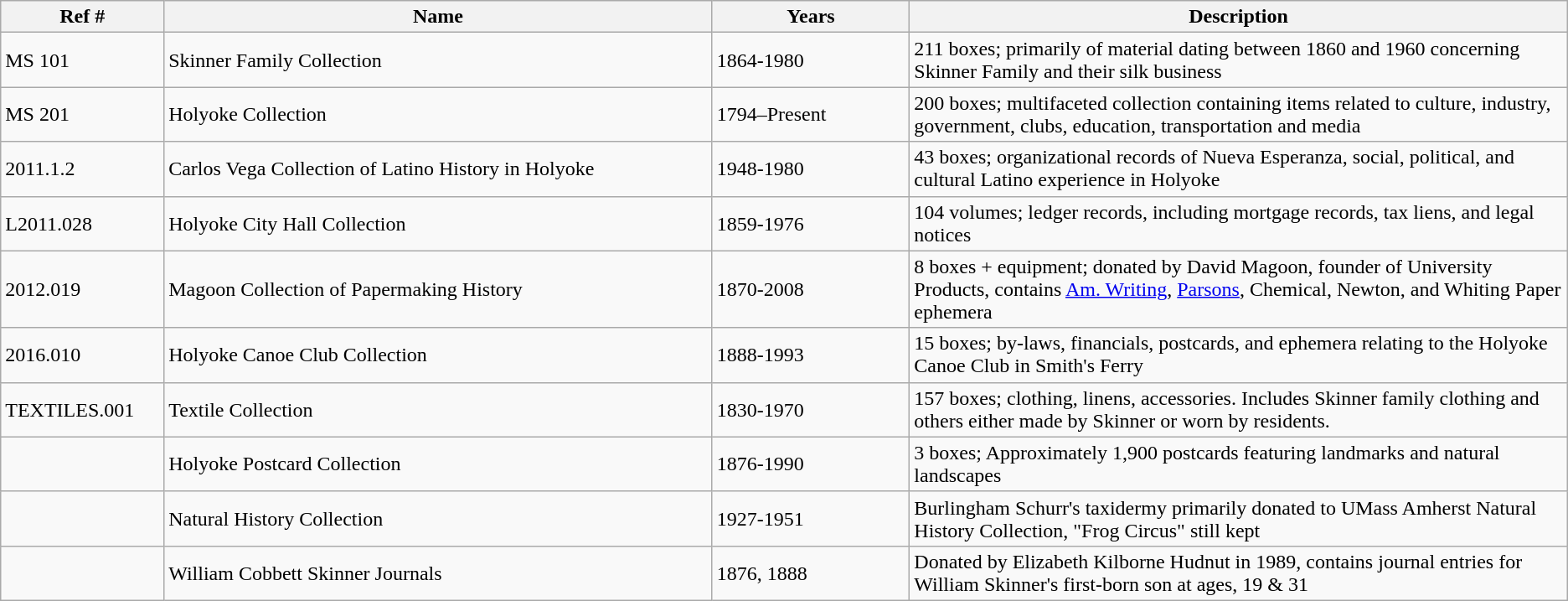<table class="wikitable">
<tr>
<th width="4%">Ref #</th>
<th width="25%">Name</th>
<th width="9%">Years</th>
<th width="30%">Description</th>
</tr>
<tr>
<td>MS 101</td>
<td>Skinner Family Collection</td>
<td>1864-1980</td>
<td>211 boxes; primarily of material dating between 1860 and 1960 concerning Skinner Family and their silk business</td>
</tr>
<tr>
<td>MS 201</td>
<td>Holyoke Collection</td>
<td>1794–Present</td>
<td>200 boxes; multifaceted collection containing items related to culture, industry, government, clubs, education, transportation and media</td>
</tr>
<tr>
<td>2011.1.2</td>
<td>Carlos Vega Collection of Latino History in Holyoke</td>
<td>1948-1980</td>
<td>43 boxes; organizational records of Nueva Esperanza, social, political, and cultural Latino experience in Holyoke</td>
</tr>
<tr>
<td>L2011.028</td>
<td>Holyoke City Hall Collection</td>
<td>1859-1976</td>
<td>104 volumes; ledger records, including mortgage records, tax liens, and legal notices</td>
</tr>
<tr>
<td>2012.019</td>
<td>Magoon Collection of Papermaking History</td>
<td>1870-2008</td>
<td>8 boxes + equipment; donated by David Magoon, founder of University Products, contains <a href='#'>Am. Writing</a>, <a href='#'>Parsons</a>, Chemical, Newton, and Whiting Paper ephemera</td>
</tr>
<tr>
<td>2016.010</td>
<td>Holyoke Canoe Club Collection</td>
<td>1888-1993</td>
<td>15 boxes; by-laws, financials, postcards, and ephemera relating to the Holyoke Canoe Club in Smith's Ferry</td>
</tr>
<tr>
<td>TEXTILES.001</td>
<td>Textile Collection</td>
<td>1830-1970</td>
<td>157 boxes; clothing, linens, accessories. Includes Skinner family clothing and others either made by Skinner or worn by residents.</td>
</tr>
<tr>
<td></td>
<td>Holyoke Postcard Collection</td>
<td>1876-1990</td>
<td>3 boxes; Approximately 1,900 postcards featuring landmarks and natural landscapes</td>
</tr>
<tr>
<td></td>
<td>Natural History Collection</td>
<td>1927-1951</td>
<td>Burlingham Schurr's taxidermy primarily donated to UMass Amherst Natural History Collection, "Frog Circus" still kept</td>
</tr>
<tr>
<td></td>
<td>William Cobbett Skinner Journals</td>
<td>1876, 1888</td>
<td>Donated by Elizabeth Kilborne Hudnut in 1989, contains journal entries for William Skinner's first-born son at ages, 19 & 31</td>
</tr>
</table>
